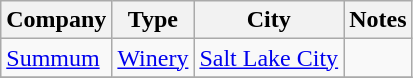<table class="wikitable sortable">
<tr>
<th>Company</th>
<th>Type</th>
<th>City</th>
<th>Notes</th>
</tr>
<tr>
<td><a href='#'>Summum</a></td>
<td><a href='#'>Winery</a></td>
<td><a href='#'>Salt Lake City</a></td>
<td></td>
</tr>
<tr>
</tr>
</table>
